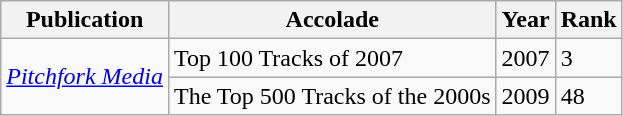<table class="wikitable">
<tr>
<th>Publication</th>
<th>Accolade</th>
<th>Year</th>
<th>Rank</th>
</tr>
<tr>
<td rowspan="2"><em><a href='#'>Pitchfork Media</a></em></td>
<td>Top 100 Tracks of 2007</td>
<td>2007</td>
<td>3</td>
</tr>
<tr>
<td>The Top 500 Tracks of the 2000s</td>
<td>2009</td>
<td>48</td>
</tr>
</table>
